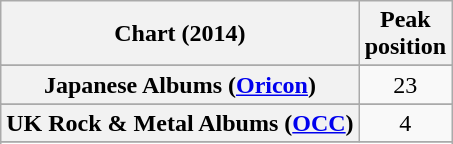<table class="wikitable sortable plainrowheaders">
<tr>
<th>Chart (2014)</th>
<th>Peak<br>position</th>
</tr>
<tr>
</tr>
<tr>
</tr>
<tr>
</tr>
<tr>
</tr>
<tr>
</tr>
<tr>
</tr>
<tr>
</tr>
<tr>
</tr>
<tr>
</tr>
<tr>
</tr>
<tr>
<th scope="row">Japanese Albums (<a href='#'>Oricon</a>)</th>
<td align=center>23</td>
</tr>
<tr>
</tr>
<tr>
</tr>
<tr>
</tr>
<tr>
</tr>
<tr>
</tr>
<tr>
</tr>
<tr>
<th scope="row">UK Rock & Metal Albums (<a href='#'>OCC</a>)</th>
<td align=center>4</td>
</tr>
<tr>
</tr>
<tr>
</tr>
<tr>
</tr>
<tr>
</tr>
</table>
